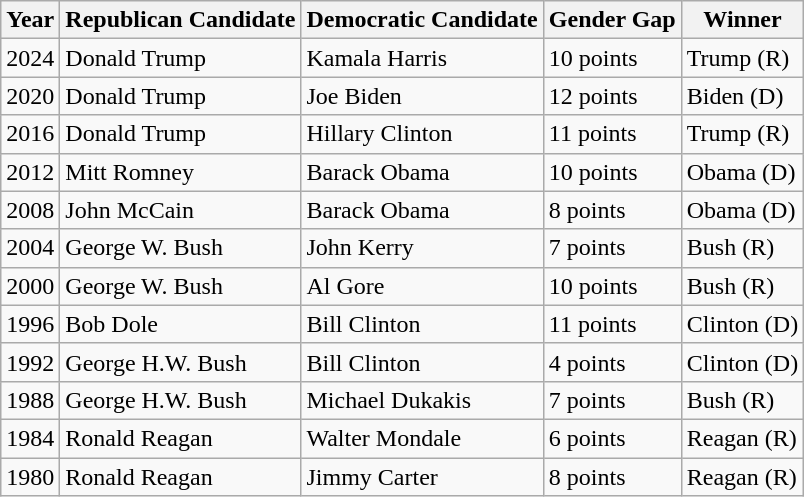<table class="wikitable">
<tr>
<th>Year</th>
<th>Republican Candidate</th>
<th>Democratic Candidate</th>
<th>Gender Gap</th>
<th>Winner</th>
</tr>
<tr>
<td>2024</td>
<td>Donald Trump</td>
<td>Kamala Harris</td>
<td>10 points</td>
<td>Trump (R)</td>
</tr>
<tr>
<td>2020</td>
<td>Donald Trump</td>
<td>Joe Biden</td>
<td>12 points</td>
<td>Biden (D)</td>
</tr>
<tr>
<td>2016</td>
<td>Donald Trump</td>
<td>Hillary Clinton</td>
<td>11 points</td>
<td>Trump (R)</td>
</tr>
<tr>
<td>2012</td>
<td>Mitt Romney</td>
<td>Barack Obama</td>
<td>10 points</td>
<td>Obama (D)</td>
</tr>
<tr>
<td>2008</td>
<td>John McCain<td>Barack Obama</td><td>8 points</td></td>
<td>Obama (D)</td>
</tr>
<tr>
<td>2004</td>
<td>George W. Bush</td>
<td>John Kerry</td>
<td>7 points</td>
<td>Bush (R)<tr><td>2000</td><td>George W. Bush</td><td>Al Gore</td><td>10 points</td><td>Bush (R)</td></tr></td>
</tr>
<tr>
<td>1996<td>Bob Dole</td><td>Bill Clinton</td><td>11 points</td></td>
<td>Clinton (D)<tr><td>1992</td><td>George H.W. Bush</td><td>Bill Clinton</td><td>4 points</td><td>Clinton (D)</td></tr></td>
</tr>
<tr>
<td>1988</td>
<td>George H.W. Bush</td>
<td>Michael Dukakis</td>
<td>7 points</td>
<td>Bush (R)</td>
</tr>
<tr>
<td>1984</td>
<td>Ronald Reagan</td>
<td>Walter Mondale</td>
<td>6 points</td>
<td>Reagan (R)</td>
</tr>
<tr>
<td>1980</td>
<td>Ronald Reagan</td>
<td>Jimmy Carter</td>
<td>8 points</td>
<td>Reagan (R)</td>
</tr>
</table>
